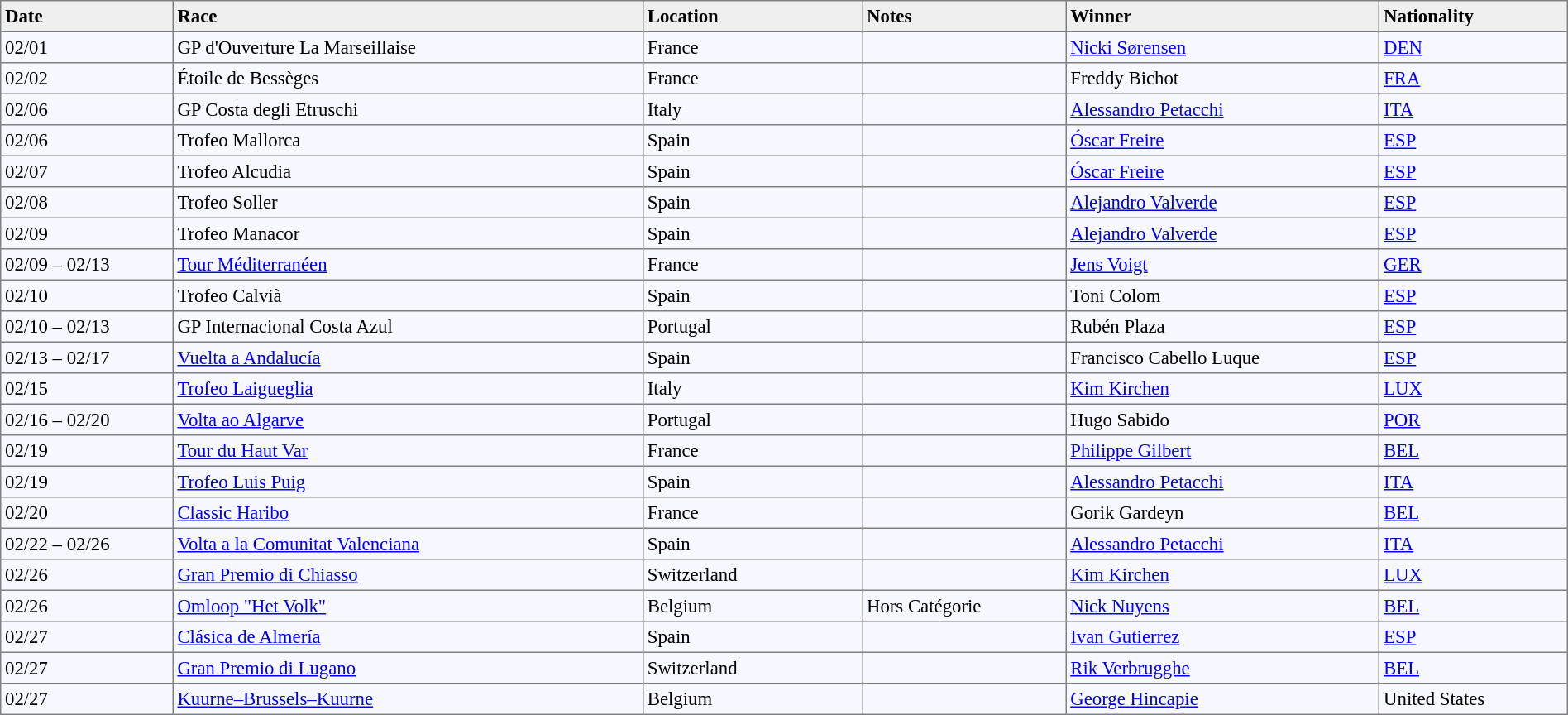<table width="100%" bgcolor="#f7f8ff" cellpadding="3" cellspacing="0" border="1" style="font-size: 95%; border: gray solid 1px; border-collapse: collapse;">
<tr bgcolor="#efefef">
<td width="11%"><strong>Date</strong></td>
<td width="30%"><strong>Race</strong></td>
<td width="14%"><strong>Location</strong></td>
<td width="13%"><strong>Notes</strong></td>
<td width="20%"><strong>Winner</strong></td>
<td width="14%"><strong>Nationality</strong></td>
</tr>
<tr>
<td>02/01</td>
<td>GP d'Ouverture La Marseillaise</td>
<td>France</td>
<td></td>
<td><a href='#'>Nicki Sørensen</a></td>
<td><a href='#'>DEN</a></td>
</tr>
<tr>
<td>02/02</td>
<td>Étoile de Bessèges</td>
<td>France</td>
<td></td>
<td>Freddy Bichot</td>
<td><a href='#'>FRA</a></td>
</tr>
<tr>
<td>02/06</td>
<td>GP Costa degli Etruschi</td>
<td>Italy</td>
<td></td>
<td><a href='#'>Alessandro Petacchi</a></td>
<td><a href='#'>ITA</a></td>
</tr>
<tr>
<td>02/06</td>
<td>Trofeo Mallorca</td>
<td>Spain</td>
<td></td>
<td><a href='#'>Óscar Freire</a></td>
<td><a href='#'>ESP</a></td>
</tr>
<tr>
<td>02/07</td>
<td>Trofeo Alcudia</td>
<td>Spain</td>
<td></td>
<td><a href='#'>Óscar Freire</a></td>
<td><a href='#'>ESP</a></td>
</tr>
<tr>
<td>02/08</td>
<td>Trofeo Soller</td>
<td>Spain</td>
<td></td>
<td><a href='#'>Alejandro Valverde</a></td>
<td><a href='#'>ESP</a></td>
</tr>
<tr>
<td>02/09</td>
<td>Trofeo Manacor</td>
<td>Spain</td>
<td></td>
<td><a href='#'>Alejandro Valverde</a></td>
<td><a href='#'>ESP</a></td>
</tr>
<tr>
<td>02/09 – 02/13</td>
<td><a href='#'>Tour Méditerranéen</a></td>
<td>France</td>
<td></td>
<td><a href='#'>Jens Voigt</a></td>
<td><a href='#'>GER</a></td>
</tr>
<tr>
<td>02/10</td>
<td>Trofeo Calvià</td>
<td>Spain</td>
<td></td>
<td>Toni Colom</td>
<td><a href='#'>ESP</a></td>
</tr>
<tr>
<td>02/10 – 02/13</td>
<td>GP Internacional Costa Azul</td>
<td>Portugal</td>
<td></td>
<td>Rubén Plaza</td>
<td><a href='#'>ESP</a></td>
</tr>
<tr>
<td>02/13 – 02/17</td>
<td><a href='#'>Vuelta a Andalucía</a></td>
<td>Spain</td>
<td></td>
<td>Francisco Cabello Luque</td>
<td><a href='#'>ESP</a></td>
</tr>
<tr>
<td>02/15</td>
<td><a href='#'>Trofeo Laigueglia</a></td>
<td>Italy</td>
<td></td>
<td><a href='#'>Kim Kirchen</a></td>
<td><a href='#'>LUX</a></td>
</tr>
<tr>
<td>02/16 – 02/20</td>
<td><a href='#'>Volta ao Algarve</a></td>
<td>Portugal</td>
<td></td>
<td>Hugo Sabido</td>
<td><a href='#'>POR</a></td>
</tr>
<tr>
<td>02/19</td>
<td><a href='#'>Tour du Haut Var</a></td>
<td>France</td>
<td></td>
<td><a href='#'>Philippe Gilbert</a></td>
<td><a href='#'>BEL</a></td>
</tr>
<tr>
<td>02/19</td>
<td><a href='#'>Trofeo Luis Puig</a></td>
<td>Spain</td>
<td></td>
<td><a href='#'>Alessandro Petacchi</a></td>
<td><a href='#'>ITA</a></td>
</tr>
<tr>
<td>02/20</td>
<td><a href='#'>Classic Haribo</a></td>
<td>France</td>
<td></td>
<td>Gorik Gardeyn</td>
<td><a href='#'>BEL</a></td>
</tr>
<tr>
<td>02/22 – 02/26</td>
<td><a href='#'>Volta a la Comunitat Valenciana</a></td>
<td>Spain</td>
<td></td>
<td><a href='#'>Alessandro Petacchi</a></td>
<td><a href='#'>ITA</a></td>
</tr>
<tr>
<td>02/26</td>
<td><a href='#'>Gran Premio di Chiasso</a></td>
<td>Switzerland</td>
<td></td>
<td><a href='#'>Kim Kirchen</a></td>
<td><a href='#'>LUX</a></td>
</tr>
<tr>
<td>02/26</td>
<td><a href='#'>Omloop "Het Volk"</a></td>
<td>Belgium</td>
<td>Hors Catégorie</td>
<td><a href='#'>Nick Nuyens</a></td>
<td><a href='#'>BEL</a></td>
</tr>
<tr>
<td>02/27</td>
<td><a href='#'>Clásica de Almería</a></td>
<td>Spain</td>
<td></td>
<td><a href='#'>Ivan Gutierrez</a></td>
<td><a href='#'>ESP</a></td>
</tr>
<tr>
<td>02/27</td>
<td><a href='#'>Gran Premio di Lugano</a></td>
<td>Switzerland</td>
<td></td>
<td><a href='#'>Rik Verbrugghe</a></td>
<td><a href='#'>BEL</a></td>
</tr>
<tr>
<td>02/27</td>
<td><a href='#'>Kuurne–Brussels–Kuurne</a></td>
<td>Belgium</td>
<td></td>
<td><a href='#'>George Hincapie</a></td>
<td>United States</td>
</tr>
</table>
